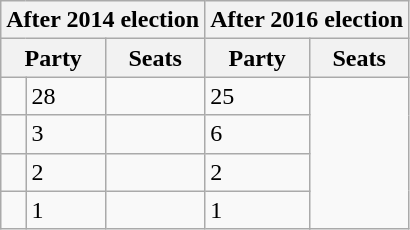<table class="wikitable">
<tr>
<th colspan="3">After 2014 election</th>
<th colspan="3">After 2016 election</th>
</tr>
<tr>
<th colspan="2">Party</th>
<th>Seats</th>
<th colspan="2">Party</th>
<th>Seats</th>
</tr>
<tr>
<td></td>
<td>28</td>
<td></td>
<td>25</td>
</tr>
<tr>
<td></td>
<td>3</td>
<td></td>
<td>6</td>
</tr>
<tr>
<td></td>
<td>2</td>
<td></td>
<td>2</td>
</tr>
<tr>
<td></td>
<td>1</td>
<td></td>
<td>1</td>
</tr>
</table>
